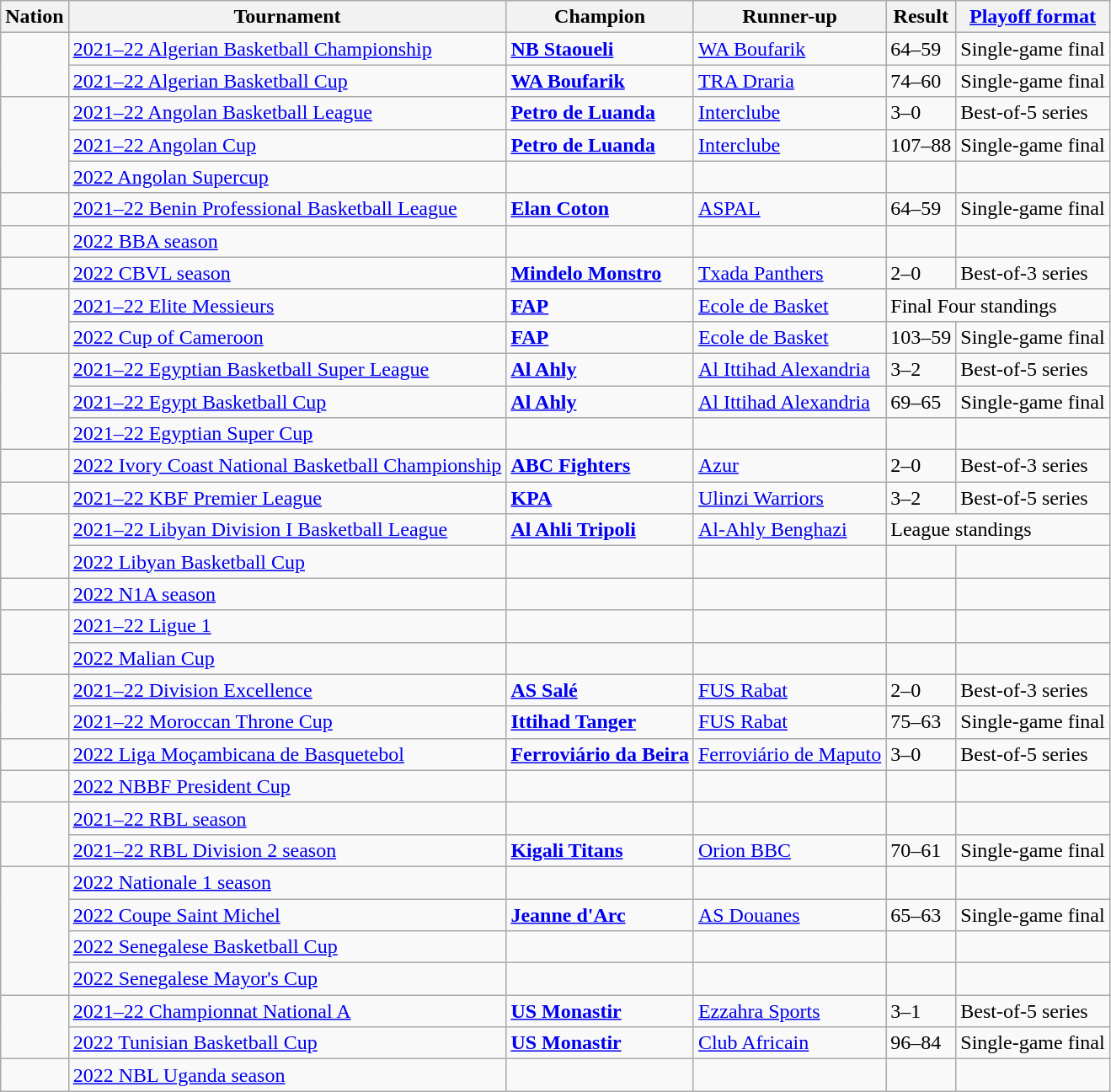<table class="wikitable">
<tr>
<th>Nation</th>
<th>Tournament</th>
<th>Champion</th>
<th>Runner-up</th>
<th>Result</th>
<th><a href='#'>Playoff format</a></th>
</tr>
<tr>
<td rowspan="2"></td>
<td><a href='#'>2021–22 Algerian Basketball Championship</a></td>
<td><strong><a href='#'>NB Staoueli</a></strong></td>
<td><a href='#'>WA Boufarik</a></td>
<td>64–59</td>
<td>Single-game final</td>
</tr>
<tr>
<td><a href='#'>2021–22 Algerian Basketball Cup</a></td>
<td><a href='#'><strong>WA Boufarik</strong></a></td>
<td><a href='#'>TRA Draria</a></td>
<td>74–60</td>
<td>Single-game final</td>
</tr>
<tr>
<td rowspan="3"></td>
<td><a href='#'>2021–22 Angolan Basketball League</a></td>
<td><a href='#'><strong>Petro de Luanda</strong></a></td>
<td><a href='#'>Interclube</a></td>
<td>3–0</td>
<td>Best-of-5 series</td>
</tr>
<tr>
<td><a href='#'>2021–22 Angolan Cup</a></td>
<td><a href='#'><strong>Petro de Luanda</strong></a></td>
<td><a href='#'>Interclube</a></td>
<td>107–88</td>
<td>Single-game final</td>
</tr>
<tr>
<td><a href='#'>2022 Angolan Supercup</a></td>
<td></td>
<td></td>
<td></td>
<td></td>
</tr>
<tr>
<td></td>
<td><a href='#'>2021–22 Benin Professional Basketball League</a></td>
<td><strong><a href='#'>Elan Coton</a></strong></td>
<td><a href='#'>ASPAL</a></td>
<td>64–59</td>
<td>Single-game final</td>
</tr>
<tr>
<td></td>
<td><a href='#'>2022 BBA season</a></td>
<td></td>
<td></td>
<td></td>
<td></td>
</tr>
<tr>
<td></td>
<td><a href='#'>2022 CBVL season</a></td>
<td><strong><a href='#'>Mindelo Monstro</a></strong></td>
<td><a href='#'>Txada Panthers</a></td>
<td>2–0</td>
<td>Best-of-3 series</td>
</tr>
<tr>
<td rowspan="2"></td>
<td><a href='#'>2021–22 Elite Messieurs</a></td>
<td><a href='#'><strong>FAP</strong></a></td>
<td><a href='#'>Ecole de Basket</a></td>
<td colspan="2">Final Four standings</td>
</tr>
<tr>
<td><a href='#'>2022 Cup of Cameroon</a></td>
<td><a href='#'><strong>FAP</strong></a></td>
<td><a href='#'>Ecole de Basket</a></td>
<td>103–59</td>
<td>Single-game final</td>
</tr>
<tr>
<td rowspan="3"></td>
<td><a href='#'>2021–22 Egyptian Basketball Super League</a></td>
<td><a href='#'><strong>Al Ahly</strong></a></td>
<td><a href='#'>Al Ittihad Alexandria</a></td>
<td>3–2</td>
<td>Best-of-5 series</td>
</tr>
<tr>
<td><a href='#'>2021–22 Egypt Basketball Cup</a></td>
<td><a href='#'><strong>Al Ahly</strong></a></td>
<td><a href='#'>Al Ittihad Alexandria</a></td>
<td>69–65</td>
<td>Single-game final</td>
</tr>
<tr>
<td><a href='#'>2021–22 Egyptian Super Cup</a></td>
<td></td>
<td></td>
<td></td>
<td></td>
</tr>
<tr>
<td></td>
<td><a href='#'>2022 Ivory Coast National Basketball Championship</a></td>
<td><strong><a href='#'>ABC Fighters</a></strong></td>
<td><a href='#'>Azur</a></td>
<td>2–0</td>
<td>Best-of-3 series</td>
</tr>
<tr>
<td></td>
<td><a href='#'>2021–22 KBF Premier League</a></td>
<td><a href='#'><strong>KPA</strong></a></td>
<td><a href='#'>Ulinzi Warriors</a></td>
<td>3–2</td>
<td>Best-of-5 series</td>
</tr>
<tr>
<td rowspan="2"></td>
<td><a href='#'>2021–22 Libyan Division I Basketball League</a></td>
<td><a href='#'><strong>Al Ahli Tripoli</strong></a></td>
<td><a href='#'>Al-Ahly Benghazi</a></td>
<td colspan="2">League standings</td>
</tr>
<tr>
<td><a href='#'>2022 Libyan Basketball Cup</a></td>
<td></td>
<td></td>
<td></td>
<td></td>
</tr>
<tr>
<td></td>
<td><a href='#'>2022 N1A season</a></td>
<td></td>
<td></td>
<td></td>
<td></td>
</tr>
<tr>
<td rowspan="2"></td>
<td><a href='#'>2021–22 Ligue 1</a></td>
<td></td>
<td></td>
<td></td>
<td></td>
</tr>
<tr>
<td><a href='#'>2022 Malian Cup</a></td>
<td></td>
<td></td>
<td></td>
<td></td>
</tr>
<tr>
<td rowspan="2"></td>
<td><a href='#'>2021–22 Division Excellence</a></td>
<td><a href='#'><strong>AS Salé</strong></a></td>
<td><a href='#'>FUS Rabat</a></td>
<td>2–0</td>
<td>Best-of-3 series</td>
</tr>
<tr>
<td><a href='#'>2021–22 Moroccan Throne Cup</a></td>
<td><a href='#'><strong>Ittihad Tanger</strong></a></td>
<td><a href='#'>FUS Rabat</a></td>
<td>75–63</td>
<td>Single-game final</td>
</tr>
<tr>
<td></td>
<td><a href='#'>2022 Liga Moçambicana de Basquetebol</a></td>
<td><a href='#'><strong>Ferroviário da Beira</strong></a></td>
<td><a href='#'>Ferroviário de Maputo</a></td>
<td>3–0</td>
<td>Best-of-5 series</td>
</tr>
<tr>
<td></td>
<td><a href='#'>2022 NBBF President Cup</a></td>
<td></td>
<td></td>
<td></td>
<td></td>
</tr>
<tr>
<td rowspan="2"></td>
<td><a href='#'>2021–22 RBL season</a></td>
<td></td>
<td></td>
<td></td>
<td></td>
</tr>
<tr>
<td><a href='#'>2021–22 RBL Division 2 season</a></td>
<td><strong><a href='#'>Kigali Titans</a></strong></td>
<td><a href='#'>Orion BBC</a></td>
<td>70–61</td>
<td>Single-game final</td>
</tr>
<tr>
<td rowspan="4"></td>
<td><a href='#'>2022 Nationale 1 season</a></td>
<td></td>
<td></td>
<td></td>
<td></td>
</tr>
<tr>
<td><a href='#'>2022 Coupe Saint Michel</a></td>
<td><a href='#'><strong>Jeanne d'Arc</strong></a></td>
<td><a href='#'>AS Douanes</a></td>
<td>65–63</td>
<td>Single-game final</td>
</tr>
<tr>
<td><a href='#'>2022 Senegalese Basketball Cup</a></td>
<td></td>
<td></td>
<td></td>
<td></td>
</tr>
<tr>
<td><a href='#'>2022 Senegalese Mayor's Cup</a></td>
<td></td>
<td></td>
<td></td>
<td></td>
</tr>
<tr>
<td rowspan="2"></td>
<td><a href='#'>2021–22 Championnat National A</a></td>
<td><a href='#'><strong>US Monastir</strong></a></td>
<td><a href='#'>Ezzahra Sports</a></td>
<td>3–1</td>
<td>Best-of-5 series</td>
</tr>
<tr>
<td><a href='#'>2022 Tunisian Basketball Cup</a></td>
<td><a href='#'><strong>US Monastir</strong></a></td>
<td><a href='#'>Club Africain</a></td>
<td>96–84</td>
<td>Single-game final</td>
</tr>
<tr>
<td></td>
<td><a href='#'>2022 NBL Uganda season</a></td>
<td></td>
<td></td>
<td></td>
<td></td>
</tr>
</table>
